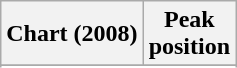<table class="wikitable plainrowheaders sortable">
<tr>
<th scope="col">Chart (2008)</th>
<th scope="col">Peak<br>position</th>
</tr>
<tr>
</tr>
<tr>
</tr>
<tr>
</tr>
<tr>
</tr>
<tr>
</tr>
<tr>
</tr>
<tr>
</tr>
<tr>
</tr>
<tr>
</tr>
<tr>
</tr>
<tr>
</tr>
</table>
